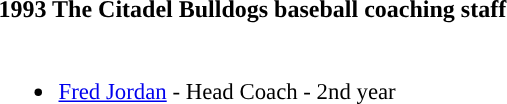<table class="toccolours" style="text-align: left;">
<tr>
<th colspan="9">1993 The Citadel Bulldogs baseball coaching staff</th>
</tr>
<tr>
<td style="font-size: 95%;" valign="top"><br><ul><li><a href='#'>Fred Jordan</a> - Head Coach - 2nd year</li></ul></td>
</tr>
</table>
